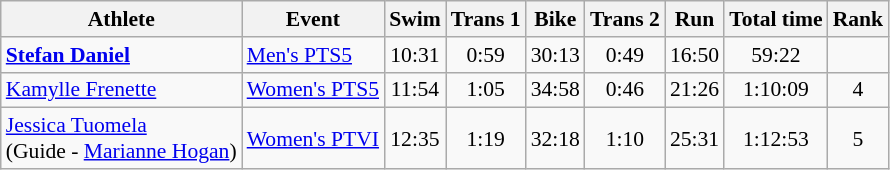<table class="wikitable" style="font-size:90%;">
<tr>
<th>Athlete</th>
<th>Event</th>
<th>Swim</th>
<th>Trans 1</th>
<th>Bike</th>
<th>Trans 2</th>
<th>Run</th>
<th>Total time</th>
<th>Rank</th>
</tr>
<tr align=center>
<td align=left><strong><a href='#'>Stefan Daniel</a></strong></td>
<td align=left><a href='#'>Men's PTS5</a></td>
<td>10:31</td>
<td>0:59</td>
<td>30:13</td>
<td>0:49</td>
<td>16:50</td>
<td>59:22</td>
<td></td>
</tr>
<tr align=center>
<td align=left><a href='#'>Kamylle Frenette</a></td>
<td align=left><a href='#'>Women's PTS5</a></td>
<td>11:54</td>
<td>1:05</td>
<td>34:58</td>
<td>0:46</td>
<td>21:26</td>
<td>1:10:09</td>
<td>4</td>
</tr>
<tr align=center>
<td align=left><a href='#'>Jessica Tuomela</a><br> (Guide - <a href='#'>Marianne Hogan</a>)</td>
<td align=left><a href='#'>Women's PTVI</a></td>
<td>12:35</td>
<td>1:19</td>
<td>32:18</td>
<td>1:10</td>
<td>25:31</td>
<td>1:12:53</td>
<td>5</td>
</tr>
</table>
